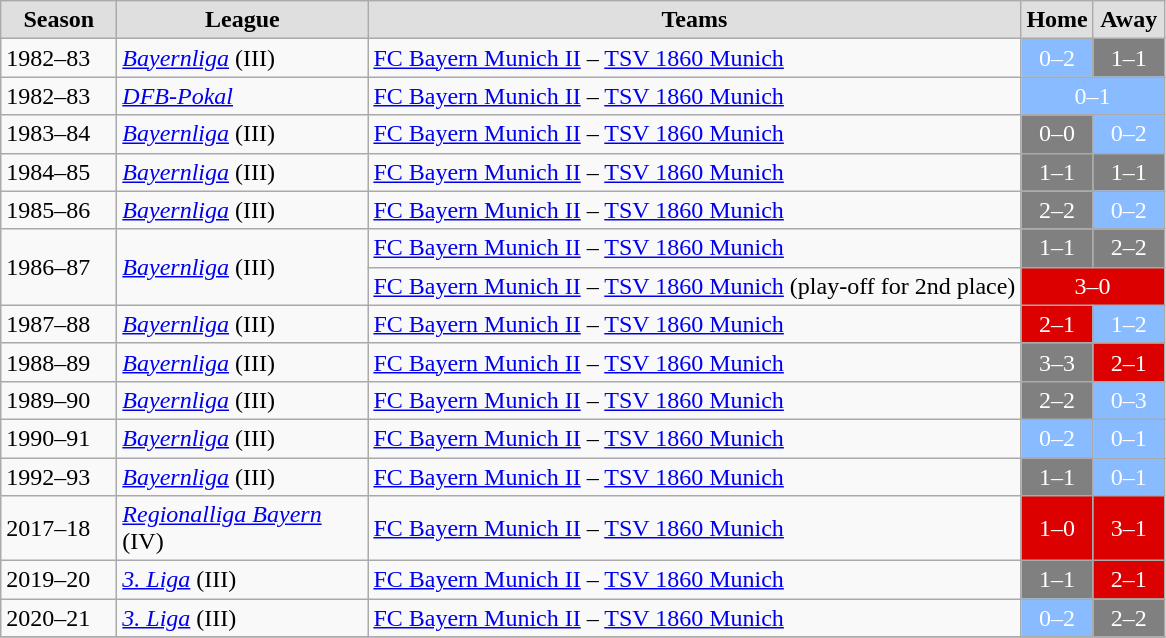<table class="wikitable">
<tr align="center" bgcolor="#dfdfdf">
<td width="70"><strong>Season</strong></td>
<td width="160"><strong>League</strong></td>
<td><strong>Teams</strong></td>
<td width="40"><strong>Home</strong></td>
<td width="40"><strong>Away</strong></td>
</tr>
<tr>
<td align="left">1982–83</td>
<td align="left"><em><a href='#'>Bayernliga</a></em> (III)</td>
<td align="left"><a href='#'>FC Bayern Munich II</a> – <a href='#'>TSV 1860 Munich</a></td>
<td align="center" style="background:#88BBFF; text-align:center;color:white;">0–2</td>
<td align="center" style="background:#808080; text-align:center;color:white;">1–1</td>
</tr>
<tr>
<td align="left">1982–83</td>
<td align="left"><em><a href='#'>DFB-Pokal</a></em></td>
<td align="left"><a href='#'>FC Bayern Munich II</a> – <a href='#'>TSV 1860 Munich</a></td>
<td align="center" style="background:#88BBFF; text-align:center;color:white;" colspan="2">0–1</td>
</tr>
<tr>
<td align="left">1983–84</td>
<td align="left"><em><a href='#'>Bayernliga</a></em> (III)</td>
<td align="left"><a href='#'>FC Bayern Munich II</a> – <a href='#'>TSV 1860 Munich</a></td>
<td align="center" style="background:#808080; text-align:center;color:white;">0–0</td>
<td align="center" style="background:#88BBFF; text-align:center;color:white;">0–2</td>
</tr>
<tr>
<td align="left">1984–85</td>
<td align="left"><em><a href='#'>Bayernliga</a></em> (III)</td>
<td align="left"><a href='#'>FC Bayern Munich II</a> – <a href='#'>TSV 1860 Munich</a></td>
<td align="center" style="background:#808080; text-align:center;color:white;">1–1</td>
<td align="center" style="background:#808080; text-align:center;color:white;">1–1</td>
</tr>
<tr>
<td align="left">1985–86</td>
<td align="left"><em><a href='#'>Bayernliga</a></em> (III)</td>
<td align="left"><a href='#'>FC Bayern Munich II</a> – <a href='#'>TSV 1860 Munich</a></td>
<td align="center" style="background:#808080; text-align:center;color:white;">2–2</td>
<td align="center" style="background:#88BBFF; text-align:center;color:white;">0–2</td>
</tr>
<tr>
<td align="left" rowspan="2">1986–87</td>
<td align="left" rowspan="2"><em><a href='#'>Bayernliga</a></em> (III)</td>
<td align="left"><a href='#'>FC Bayern Munich II</a> – <a href='#'>TSV 1860 Munich</a></td>
<td align="center" style="background:#808080; text-align:center;color:white;">1–1</td>
<td align="center" style="background:#808080; text-align:center;color:white;">2–2</td>
</tr>
<tr>
<td align="left"><a href='#'>FC Bayern Munich II</a> – <a href='#'>TSV 1860 Munich</a> (play-off for 2nd place)</td>
<td align="center" style="background:#DD0000; text-align:center;color:white;" colspan="2">3–0</td>
</tr>
<tr>
<td align="left">1987–88</td>
<td align="left"><em><a href='#'>Bayernliga</a></em> (III)</td>
<td align="left"><a href='#'>FC Bayern Munich II</a> – <a href='#'>TSV 1860 Munich</a></td>
<td align="center" style="background:#DD0000; text-align:center;color:white;">2–1</td>
<td align="center" style="background:#88BBFF; text-align:center;color:white;">1–2</td>
</tr>
<tr>
<td align="left">1988–89</td>
<td align="left"><em><a href='#'>Bayernliga</a></em> (III)</td>
<td align="left"><a href='#'>FC Bayern Munich II</a> – <a href='#'>TSV 1860 Munich</a></td>
<td align="center" style="background:#808080; text-align:center;color:white;">3–3</td>
<td align="center" style="background:#DD0000; text-align:center;color:white;">2–1</td>
</tr>
<tr>
<td align="left">1989–90</td>
<td align="left"><em><a href='#'>Bayernliga</a></em> (III)</td>
<td align="left"><a href='#'>FC Bayern Munich II</a> – <a href='#'>TSV 1860 Munich</a></td>
<td align="center" style="background:#808080; text-align:center;color:white;">2–2</td>
<td align="center" style="background:#88BBFF; text-align:center;color:white;">0–3</td>
</tr>
<tr>
<td align="left">1990–91</td>
<td align="left"><em><a href='#'>Bayernliga</a></em> (III)</td>
<td align="left"><a href='#'>FC Bayern Munich II</a> – <a href='#'>TSV 1860 Munich</a></td>
<td align="center" style="background:#88BBFF; text-align:center;color:white;">0–2</td>
<td align="center" style="background:#88BBFF; text-align:center;color:white;">0–1</td>
</tr>
<tr>
<td align="left">1992–93</td>
<td align="left"><em><a href='#'>Bayernliga</a></em> (III)</td>
<td align="left"><a href='#'>FC Bayern Munich II</a> – <a href='#'>TSV 1860 Munich</a></td>
<td align="center" style="background:#808080; text-align:center;color:white;">1–1</td>
<td align="center" style="background:#88BBFF; text-align:center;color:white;">0–1</td>
</tr>
<tr>
<td align="left">2017–18</td>
<td align="left"><em><a href='#'>Regionalliga Bayern</a></em> (IV)</td>
<td align="left"><a href='#'>FC Bayern Munich II</a> – <a href='#'>TSV 1860 Munich</a></td>
<td align="center" style="background:#DD0000; text-align:center;color:white;">1–0</td>
<td align="center" style="background:#DD0000; text-align:center;color:white;">3–1</td>
</tr>
<tr>
<td align="left">2019–20</td>
<td align="left"><em><a href='#'>3. Liga</a></em> (III)</td>
<td align="left"><a href='#'>FC Bayern Munich II</a> – <a href='#'>TSV 1860 Munich</a></td>
<td align="center" style="background:#808080; text-align:center;color:white;">1–1</td>
<td align="center" style="background:#DD0000; text-align:center;color:white;">2–1</td>
</tr>
<tr>
<td align="left">2020–21</td>
<td align="left"><em><a href='#'>3. Liga</a></em> (III)</td>
<td align="left"><a href='#'>FC Bayern Munich II</a> – <a href='#'>TSV 1860 Munich</a></td>
<td align="center" style="background:#88BBFF; text-align:center;color:white;">0–2</td>
<td align="center" style="background:#808080; text-align:center;color:white;">2–2</td>
</tr>
<tr>
</tr>
</table>
